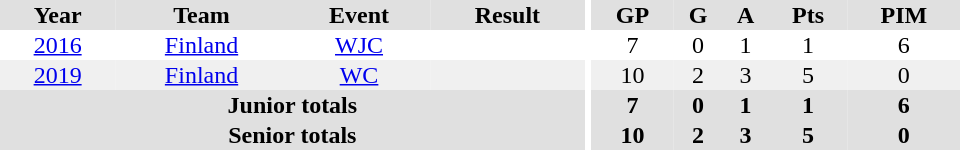<table border="0" cellpadding="1" cellspacing="0" ID="Table3" style="text-align:center; width:40em">
<tr ALIGN="center" bgcolor="#e0e0e0">
<th>Year</th>
<th>Team</th>
<th>Event</th>
<th>Result</th>
<th rowspan="99" bgcolor="#ffffff"></th>
<th>GP</th>
<th>G</th>
<th>A</th>
<th>Pts</th>
<th>PIM</th>
</tr>
<tr>
<td><a href='#'>2016</a></td>
<td><a href='#'>Finland</a></td>
<td><a href='#'>WJC</a></td>
<td></td>
<td>7</td>
<td>0</td>
<td>1</td>
<td>1</td>
<td>6</td>
</tr>
<tr bgcolor="#f0f0f0">
<td><a href='#'>2019</a></td>
<td><a href='#'>Finland</a></td>
<td><a href='#'>WC</a></td>
<td></td>
<td>10</td>
<td>2</td>
<td>3</td>
<td>5</td>
<td>0</td>
</tr>
<tr bgcolor="#e0e0e0">
<th colspan="4">Junior totals</th>
<th>7</th>
<th>0</th>
<th>1</th>
<th>1</th>
<th>6</th>
</tr>
<tr bgcolor="#e0e0e0">
<th colspan="4">Senior totals</th>
<th>10</th>
<th>2</th>
<th>3</th>
<th>5</th>
<th>0</th>
</tr>
</table>
